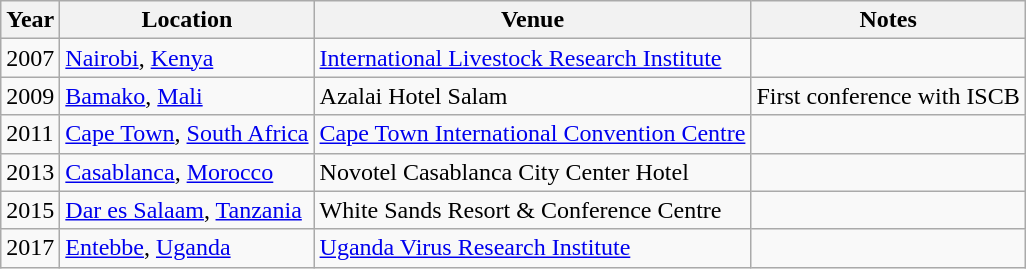<table class="wikitable">
<tr>
<th>Year</th>
<th>Location</th>
<th>Venue</th>
<th>Notes</th>
</tr>
<tr>
<td>2007</td>
<td><a href='#'>Nairobi</a>, <a href='#'>Kenya</a></td>
<td><a href='#'>International Livestock Research Institute</a></td>
<td></td>
</tr>
<tr>
<td>2009</td>
<td><a href='#'>Bamako</a>, <a href='#'>Mali</a></td>
<td>Azalai Hotel Salam</td>
<td>First conference with ISCB</td>
</tr>
<tr>
<td>2011</td>
<td><a href='#'>Cape Town</a>, <a href='#'>South Africa</a></td>
<td><a href='#'>Cape Town International Convention Centre</a></td>
<td></td>
</tr>
<tr>
<td>2013</td>
<td><a href='#'>Casablanca</a>, <a href='#'>Morocco</a></td>
<td>Novotel Casablanca City Center Hotel</td>
<td></td>
</tr>
<tr>
<td>2015</td>
<td><a href='#'>Dar es Salaam</a>, <a href='#'>Tanzania</a></td>
<td>White Sands Resort & Conference Centre</td>
<td></td>
</tr>
<tr>
<td>2017</td>
<td><a href='#'>Entebbe</a>, <a href='#'>Uganda</a></td>
<td><a href='#'>Uganda Virus Research Institute</a></td>
<td></td>
</tr>
</table>
